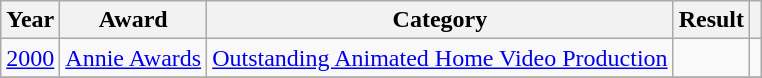<table class="wikitable sortable" style="white-space:nowrap;">
<tr>
<th>Year</th>
<th>Award</th>
<th>Category</th>
<th>Result</th>
<th></th>
</tr>
<tr>
<td><a href='#'>2000</a></td>
<td><a href='#'>Annie Awards</a></td>
<td><a href='#'>Outstanding Animated Home Video Production</a></td>
<td></td>
<td style="text-align:center;"></td>
</tr>
<tr>
</tr>
</table>
